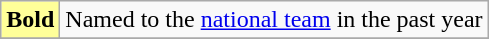<table class="wikitable">
<tr>
<td style="background-color:#FFFF99"><strong>Bold</strong></td>
<td>Named to the <a href='#'>national team</a> in the past year</td>
</tr>
<tr>
</tr>
</table>
